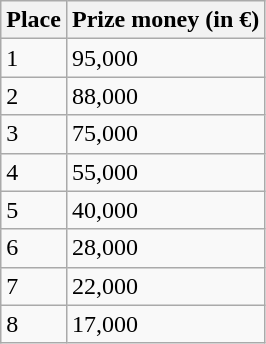<table class="wikitable">
<tr>
<th>Place</th>
<th>Prize money (in €)</th>
</tr>
<tr>
<td>1</td>
<td>95,000</td>
</tr>
<tr>
<td>2</td>
<td>88,000</td>
</tr>
<tr>
<td>3</td>
<td>75,000</td>
</tr>
<tr>
<td>4</td>
<td>55,000</td>
</tr>
<tr>
<td>5</td>
<td>40,000</td>
</tr>
<tr>
<td>6</td>
<td>28,000</td>
</tr>
<tr>
<td>7</td>
<td>22,000</td>
</tr>
<tr>
<td>8</td>
<td>17,000</td>
</tr>
</table>
